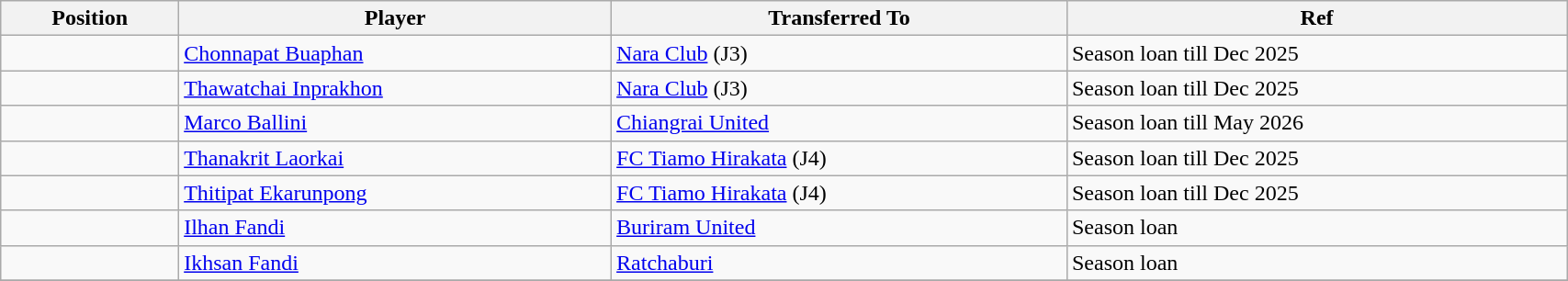<table class="wikitable sortable" style="width:90%; text-align:center; font-size:100%; text-align:left;">
<tr>
<th>Position</th>
<th>Player</th>
<th>Transferred To</th>
<th>Ref</th>
</tr>
<tr>
<td></td>
<td> <a href='#'>Chonnapat Buaphan</a></td>
<td> <a href='#'>Nara Club</a> (J3)</td>
<td>Season loan till Dec 2025 </td>
</tr>
<tr>
<td></td>
<td> <a href='#'>Thawatchai Inprakhon</a></td>
<td> <a href='#'>Nara Club</a> (J3)</td>
<td>Season loan till Dec 2025 </td>
</tr>
<tr>
<td></td>
<td> <a href='#'>Marco Ballini</a></td>
<td> <a href='#'>Chiangrai United</a></td>
<td>Season loan till May 2026 </td>
</tr>
<tr>
<td></td>
<td> <a href='#'>Thanakrit Laorkai</a></td>
<td> <a href='#'>FC Tiamo Hirakata</a> (J4)</td>
<td>Season loan till Dec 2025 </td>
</tr>
<tr>
<td></td>
<td> <a href='#'>Thitipat Ekarunpong</a></td>
<td> <a href='#'>FC Tiamo Hirakata</a> (J4)</td>
<td>Season loan till Dec 2025 </td>
</tr>
<tr>
<td></td>
<td> <a href='#'>Ilhan Fandi</a></td>
<td> <a href='#'>Buriram United</a></td>
<td>Season loan </td>
</tr>
<tr>
<td></td>
<td> <a href='#'>Ikhsan Fandi</a></td>
<td> <a href='#'>Ratchaburi</a></td>
<td>Season loan</td>
</tr>
<tr>
</tr>
</table>
